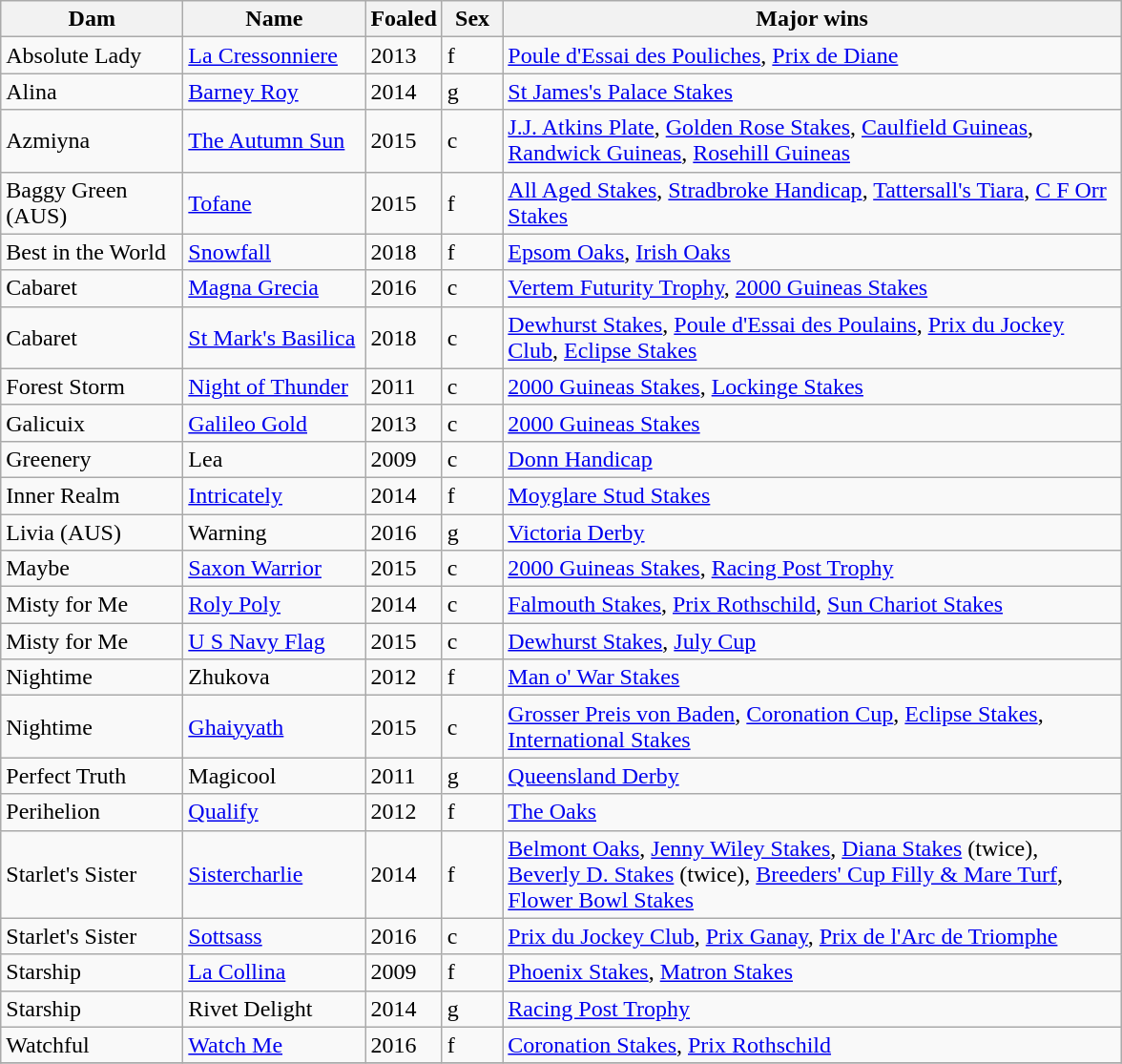<table class="wikitable sortable">
<tr>
<th width="120px">Dam</th>
<th width="120px">Name</th>
<th width="35px">Foaled</th>
<th width="35px">Sex</th>
<th width="425px">Major wins</th>
</tr>
<tr>
<td>Absolute Lady</td>
<td><a href='#'>La Cressonniere</a></td>
<td>2013</td>
<td>f</td>
<td><a href='#'>Poule d'Essai des Pouliches</a>, <a href='#'>Prix de Diane</a></td>
</tr>
<tr>
<td>Alina</td>
<td><a href='#'>Barney Roy</a></td>
<td>2014</td>
<td>g</td>
<td><a href='#'>St James's Palace Stakes</a></td>
</tr>
<tr>
<td>Azmiyna</td>
<td><a href='#'>The Autumn Sun</a></td>
<td>2015</td>
<td>c</td>
<td><a href='#'>J.J. Atkins Plate</a>, <a href='#'>Golden Rose Stakes</a>, <a href='#'>Caulfield Guineas</a>, <a href='#'>Randwick Guineas</a>, <a href='#'>Rosehill Guineas</a></td>
</tr>
<tr>
<td>Baggy Green (AUS)</td>
<td><a href='#'>Tofane</a></td>
<td>2015</td>
<td>f</td>
<td><a href='#'>All Aged Stakes</a>, <a href='#'>Stradbroke Handicap</a>, <a href='#'>Tattersall's Tiara</a>, <a href='#'>C F Orr Stakes</a></td>
</tr>
<tr>
<td>Best in the World</td>
<td><a href='#'>Snowfall</a></td>
<td>2018</td>
<td>f</td>
<td><a href='#'>Epsom Oaks</a>, <a href='#'>Irish Oaks</a></td>
</tr>
<tr>
<td>Cabaret</td>
<td><a href='#'>Magna Grecia</a></td>
<td>2016</td>
<td>c</td>
<td><a href='#'>Vertem Futurity Trophy</a>, <a href='#'>2000 Guineas Stakes</a></td>
</tr>
<tr>
<td>Cabaret</td>
<td><a href='#'>St Mark's Basilica</a></td>
<td>2018</td>
<td>c</td>
<td><a href='#'>Dewhurst Stakes</a>, <a href='#'>Poule d'Essai des Poulains</a>, <a href='#'>Prix du Jockey Club</a>, <a href='#'>Eclipse Stakes</a></td>
</tr>
<tr>
<td>Forest Storm</td>
<td><a href='#'>Night of Thunder</a></td>
<td>2011</td>
<td>c</td>
<td><a href='#'>2000 Guineas Stakes</a>, <a href='#'>Lockinge Stakes</a></td>
</tr>
<tr>
<td>Galicuix</td>
<td><a href='#'>Galileo Gold</a></td>
<td>2013</td>
<td>c</td>
<td><a href='#'>2000 Guineas Stakes</a></td>
</tr>
<tr>
<td>Greenery</td>
<td>Lea</td>
<td>2009</td>
<td>c</td>
<td><a href='#'>Donn Handicap</a></td>
</tr>
<tr>
<td>Inner Realm</td>
<td><a href='#'>Intricately</a></td>
<td>2014</td>
<td>f</td>
<td><a href='#'>Moyglare Stud Stakes</a></td>
</tr>
<tr>
<td>Livia (AUS)</td>
<td>Warning</td>
<td>2016</td>
<td>g</td>
<td><a href='#'>Victoria Derby</a></td>
</tr>
<tr>
<td>Maybe</td>
<td><a href='#'>Saxon Warrior</a></td>
<td>2015</td>
<td>c</td>
<td><a href='#'>2000 Guineas Stakes</a>, <a href='#'>Racing Post Trophy</a></td>
</tr>
<tr>
<td>Misty for Me</td>
<td><a href='#'>Roly Poly</a></td>
<td>2014</td>
<td>c</td>
<td><a href='#'>Falmouth Stakes</a>, <a href='#'>Prix Rothschild</a>, <a href='#'>Sun Chariot Stakes</a></td>
</tr>
<tr>
<td>Misty for Me</td>
<td><a href='#'>U S Navy Flag</a></td>
<td>2015</td>
<td>c</td>
<td><a href='#'>Dewhurst Stakes</a>, <a href='#'>July Cup</a></td>
</tr>
<tr>
<td>Nightime</td>
<td>Zhukova</td>
<td>2012</td>
<td>f</td>
<td><a href='#'>Man o' War Stakes</a></td>
</tr>
<tr>
<td>Nightime</td>
<td><a href='#'>Ghaiyyath</a></td>
<td>2015</td>
<td>c</td>
<td><a href='#'>Grosser Preis von Baden</a>, <a href='#'>Coronation Cup</a>, <a href='#'>Eclipse Stakes</a>, <a href='#'>International Stakes</a></td>
</tr>
<tr>
<td>Perfect Truth</td>
<td>Magicool</td>
<td>2011</td>
<td>g</td>
<td><a href='#'>Queensland Derby</a></td>
</tr>
<tr>
<td>Perihelion</td>
<td><a href='#'>Qualify</a></td>
<td>2012</td>
<td>f</td>
<td><a href='#'>The Oaks</a></td>
</tr>
<tr>
<td>Starlet's Sister</td>
<td><a href='#'>Sistercharlie</a></td>
<td>2014</td>
<td>f</td>
<td><a href='#'>Belmont Oaks</a>, <a href='#'>Jenny Wiley Stakes</a>, <a href='#'>Diana Stakes</a> (twice), <a href='#'>Beverly D. Stakes</a> (twice), <a href='#'>Breeders' Cup Filly & Mare Turf</a>, <a href='#'>Flower Bowl Stakes</a></td>
</tr>
<tr>
<td>Starlet's Sister</td>
<td><a href='#'>Sottsass</a></td>
<td>2016</td>
<td>c</td>
<td><a href='#'>Prix du Jockey Club</a>, <a href='#'>Prix Ganay</a>, <a href='#'>Prix de l'Arc de Triomphe</a></td>
</tr>
<tr>
<td>Starship</td>
<td><a href='#'>La Collina</a></td>
<td>2009</td>
<td>f</td>
<td><a href='#'>Phoenix Stakes</a>, <a href='#'>Matron Stakes</a></td>
</tr>
<tr>
<td>Starship</td>
<td>Rivet Delight</td>
<td>2014</td>
<td>g</td>
<td><a href='#'>Racing Post Trophy</a></td>
</tr>
<tr>
<td>Watchful</td>
<td><a href='#'>Watch Me</a></td>
<td>2016</td>
<td>f</td>
<td><a href='#'>Coronation Stakes</a>, <a href='#'>Prix Rothschild</a></td>
</tr>
<tr>
</tr>
</table>
